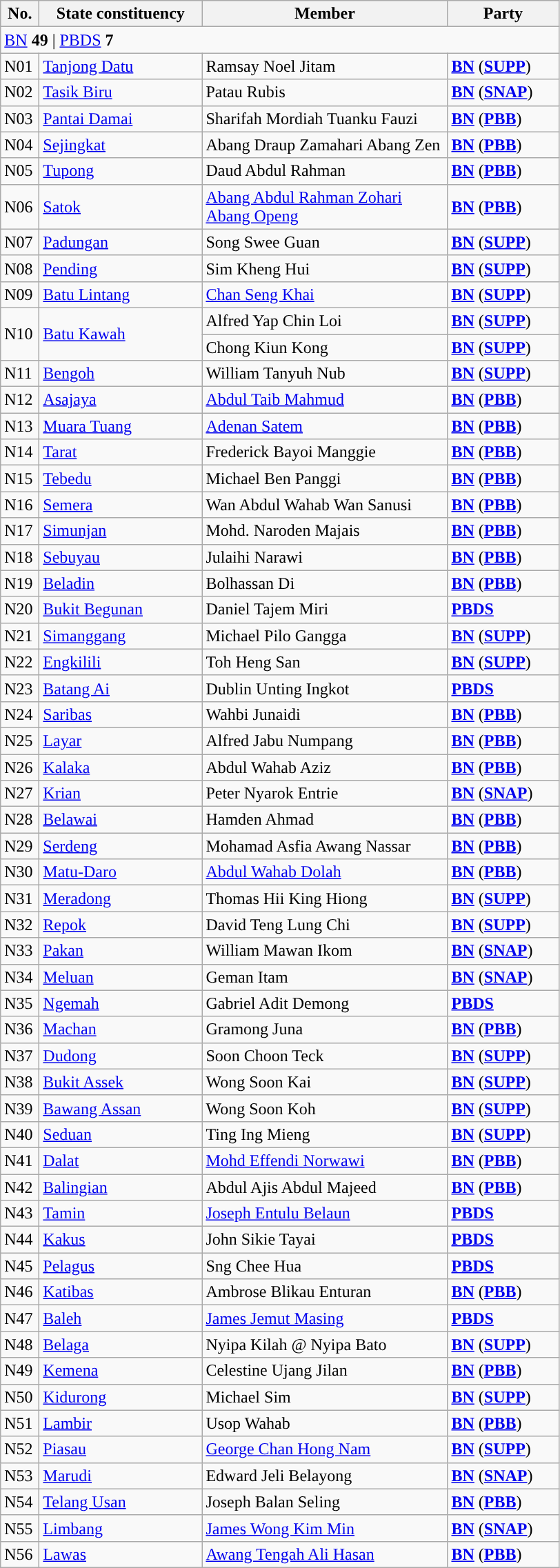<table class="wikitable sortable">
<tr>
<th style="width:30px;">No.</th>
<th style="width:150px;">State constituency</th>
<th style="width:230px;">Member</th>
<th style="width:100px;">Party</th>
</tr>
<tr>
<td colspan="4"><a href='#'>BN</a> <strong>49</strong> | <a href='#'>PBDS</a> <strong>7</strong></td>
</tr>
<tr>
<td>N01</td>
<td><a href='#'>Tanjong Datu</a></td>
<td>Ramsay Noel Jitam</td>
<td><strong><a href='#'>BN</a></strong> (<strong><a href='#'>SUPP</a></strong>)</td>
</tr>
<tr>
<td>N02</td>
<td><a href='#'>Tasik Biru</a></td>
<td>Patau Rubis</td>
<td><strong><a href='#'>BN</a></strong> (<strong><a href='#'>SNAP</a></strong>)</td>
</tr>
<tr>
<td>N03</td>
<td><a href='#'>Pantai Damai</a></td>
<td>Sharifah Mordiah Tuanku Fauzi</td>
<td><strong><a href='#'>BN</a></strong> (<strong><a href='#'>PBB</a></strong>)</td>
</tr>
<tr>
<td>N04</td>
<td><a href='#'>Sejingkat</a></td>
<td>Abang Draup Zamahari Abang Zen</td>
<td><strong><a href='#'>BN</a></strong> (<strong><a href='#'>PBB</a></strong>)</td>
</tr>
<tr>
<td>N05</td>
<td><a href='#'>Tupong</a></td>
<td>Daud Abdul Rahman</td>
<td><strong><a href='#'>BN</a></strong> (<strong><a href='#'>PBB</a></strong>)</td>
</tr>
<tr>
<td>N06</td>
<td><a href='#'>Satok</a></td>
<td><a href='#'>Abang Abdul Rahman Zohari Abang Openg</a></td>
<td><strong><a href='#'>BN</a></strong> (<strong><a href='#'>PBB</a></strong>)</td>
</tr>
<tr>
<td>N07</td>
<td><a href='#'>Padungan</a></td>
<td>Song Swee Guan</td>
<td><strong><a href='#'>BN</a></strong> (<strong><a href='#'>SUPP</a></strong>)</td>
</tr>
<tr>
<td>N08</td>
<td><a href='#'>Pending</a></td>
<td>Sim Kheng Hui</td>
<td><strong><a href='#'>BN</a></strong> (<strong><a href='#'>SUPP</a></strong>)</td>
</tr>
<tr>
<td>N09</td>
<td><a href='#'>Batu Lintang</a></td>
<td><a href='#'>Chan Seng Khai</a></td>
<td><strong><a href='#'>BN</a></strong> (<strong><a href='#'>SUPP</a></strong>)</td>
</tr>
<tr>
<td rowspan=2>N10</td>
<td rowspan=2><a href='#'>Batu Kawah</a></td>
<td>Alfred Yap Chin Loi </td>
<td><strong><a href='#'>BN</a></strong> (<strong><a href='#'>SUPP</a></strong>)</td>
</tr>
<tr>
<td>Chong Kiun Kong </td>
<td><strong><a href='#'>BN</a></strong> (<strong><a href='#'>SUPP</a></strong>)</td>
</tr>
<tr>
<td>N11</td>
<td><a href='#'>Bengoh</a></td>
<td>William Tanyuh Nub</td>
<td><strong><a href='#'>BN</a></strong> (<strong><a href='#'>SUPP</a></strong>)</td>
</tr>
<tr>
<td>N12</td>
<td><a href='#'>Asajaya</a></td>
<td><a href='#'>Abdul Taib Mahmud</a></td>
<td><strong><a href='#'>BN</a></strong> (<strong><a href='#'>PBB</a></strong>)</td>
</tr>
<tr>
<td>N13</td>
<td><a href='#'>Muara Tuang</a></td>
<td><a href='#'>Adenan Satem</a></td>
<td><strong><a href='#'>BN</a></strong> (<strong><a href='#'>PBB</a></strong>)</td>
</tr>
<tr>
<td>N14</td>
<td><a href='#'>Tarat</a></td>
<td>Frederick Bayoi Manggie</td>
<td><strong><a href='#'>BN</a></strong> (<strong><a href='#'>PBB</a></strong>)</td>
</tr>
<tr>
<td>N15</td>
<td><a href='#'>Tebedu</a></td>
<td>Michael Ben Panggi</td>
<td><strong><a href='#'>BN</a></strong> (<strong><a href='#'>PBB</a></strong>)</td>
</tr>
<tr>
<td>N16</td>
<td><a href='#'>Semera</a></td>
<td>Wan Abdul Wahab Wan Sanusi</td>
<td><strong><a href='#'>BN</a></strong> (<strong><a href='#'>PBB</a></strong>)</td>
</tr>
<tr>
<td>N17</td>
<td><a href='#'>Simunjan</a></td>
<td>Mohd. Naroden Majais</td>
<td><strong><a href='#'>BN</a></strong> (<strong><a href='#'>PBB</a></strong>)</td>
</tr>
<tr>
<td>N18</td>
<td><a href='#'>Sebuyau</a></td>
<td>Julaihi Narawi</td>
<td><strong><a href='#'>BN</a></strong> (<strong><a href='#'>PBB</a></strong>)</td>
</tr>
<tr>
<td>N19</td>
<td><a href='#'>Beladin</a></td>
<td>Bolhassan Di</td>
<td><strong><a href='#'>BN</a></strong> (<strong><a href='#'>PBB</a></strong>)</td>
</tr>
<tr>
<td>N20</td>
<td><a href='#'>Bukit Begunan</a></td>
<td>Daniel Tajem Miri</td>
<td><strong><a href='#'>PBDS</a></strong></td>
</tr>
<tr>
<td>N21</td>
<td><a href='#'>Simanggang</a></td>
<td>Michael Pilo Gangga</td>
<td><strong><a href='#'>BN</a></strong> (<strong><a href='#'>SUPP</a></strong>)</td>
</tr>
<tr>
<td>N22</td>
<td><a href='#'>Engkilili</a></td>
<td>Toh Heng San</td>
<td><strong><a href='#'>BN</a></strong> (<strong><a href='#'>SUPP</a></strong>)</td>
</tr>
<tr>
<td>N23</td>
<td><a href='#'>Batang Ai</a></td>
<td>Dublin Unting Ingkot</td>
<td><strong><a href='#'>PBDS</a></strong></td>
</tr>
<tr>
<td>N24</td>
<td><a href='#'>Saribas</a></td>
<td>Wahbi Junaidi</td>
<td><strong><a href='#'>BN</a></strong> (<strong><a href='#'>PBB</a></strong>)</td>
</tr>
<tr>
<td>N25</td>
<td><a href='#'>Layar</a></td>
<td>Alfred Jabu Numpang</td>
<td><strong><a href='#'>BN</a></strong> (<strong><a href='#'>PBB</a></strong>)</td>
</tr>
<tr>
<td>N26</td>
<td><a href='#'>Kalaka</a></td>
<td>Abdul Wahab Aziz</td>
<td><strong><a href='#'>BN</a></strong> (<strong><a href='#'>PBB</a></strong>)</td>
</tr>
<tr>
<td>N27</td>
<td><a href='#'>Krian</a></td>
<td>Peter Nyarok Entrie</td>
<td><strong><a href='#'>BN</a></strong> (<strong><a href='#'>SNAP</a></strong>)</td>
</tr>
<tr>
<td>N28</td>
<td><a href='#'>Belawai</a></td>
<td>Hamden Ahmad</td>
<td><strong><a href='#'>BN</a></strong> (<strong><a href='#'>PBB</a></strong>)</td>
</tr>
<tr>
<td>N29</td>
<td><a href='#'>Serdeng</a></td>
<td>Mohamad Asfia Awang Nassar</td>
<td><strong><a href='#'>BN</a></strong> (<strong><a href='#'>PBB</a></strong>)</td>
</tr>
<tr>
<td>N30</td>
<td><a href='#'>Matu-Daro</a></td>
<td><a href='#'>Abdul Wahab Dolah</a></td>
<td><strong><a href='#'>BN</a></strong> (<strong><a href='#'>PBB</a></strong>)</td>
</tr>
<tr>
<td>N31</td>
<td><a href='#'>Meradong</a></td>
<td>Thomas Hii King Hiong</td>
<td><strong><a href='#'>BN</a></strong> (<strong><a href='#'>SUPP</a></strong>)</td>
</tr>
<tr>
<td>N32</td>
<td><a href='#'>Repok</a></td>
<td>David Teng Lung Chi</td>
<td><strong><a href='#'>BN</a></strong> (<strong><a href='#'>SUPP</a></strong>)</td>
</tr>
<tr>
<td>N33</td>
<td><a href='#'>Pakan</a></td>
<td>William Mawan Ikom</td>
<td><strong><a href='#'>BN</a></strong> (<strong><a href='#'>SNAP</a></strong>)</td>
</tr>
<tr>
<td>N34</td>
<td><a href='#'>Meluan</a></td>
<td>Geman Itam</td>
<td><strong><a href='#'>BN</a></strong> (<strong><a href='#'>SNAP</a></strong>)</td>
</tr>
<tr>
<td>N35</td>
<td><a href='#'>Ngemah</a></td>
<td>Gabriel Adit Demong</td>
<td><strong><a href='#'>PBDS</a></strong></td>
</tr>
<tr>
<td>N36</td>
<td><a href='#'>Machan</a></td>
<td>Gramong Juna</td>
<td><strong><a href='#'>BN</a></strong> (<strong><a href='#'>PBB</a></strong>)</td>
</tr>
<tr>
<td>N37</td>
<td><a href='#'>Dudong</a></td>
<td>Soon Choon Teck</td>
<td><strong><a href='#'>BN</a></strong> (<strong><a href='#'>SUPP</a></strong>)</td>
</tr>
<tr>
<td>N38</td>
<td><a href='#'>Bukit Assek</a></td>
<td>Wong Soon Kai</td>
<td><strong><a href='#'>BN</a></strong> (<strong><a href='#'>SUPP</a></strong>)</td>
</tr>
<tr>
<td>N39</td>
<td><a href='#'>Bawang Assan</a></td>
<td>Wong Soon Koh</td>
<td><strong><a href='#'>BN</a></strong> (<strong><a href='#'>SUPP</a></strong>)</td>
</tr>
<tr>
<td>N40</td>
<td><a href='#'>Seduan</a></td>
<td>Ting Ing Mieng</td>
<td><strong><a href='#'>BN</a></strong> (<strong><a href='#'>SUPP</a></strong>)</td>
</tr>
<tr>
<td>N41</td>
<td><a href='#'>Dalat</a></td>
<td><a href='#'>Mohd Effendi Norwawi</a></td>
<td><strong><a href='#'>BN</a></strong> (<strong><a href='#'>PBB</a></strong>)</td>
</tr>
<tr>
<td>N42</td>
<td><a href='#'>Balingian</a></td>
<td>Abdul Ajis Abdul Majeed</td>
<td><strong><a href='#'>BN</a></strong> (<strong><a href='#'>PBB</a></strong>)</td>
</tr>
<tr>
<td>N43</td>
<td><a href='#'>Tamin</a></td>
<td><a href='#'>Joseph Entulu Belaun</a></td>
<td><strong><a href='#'>PBDS</a></strong></td>
</tr>
<tr>
<td>N44</td>
<td><a href='#'>Kakus</a></td>
<td>John Sikie Tayai</td>
<td><strong><a href='#'>PBDS</a></strong></td>
</tr>
<tr>
<td>N45</td>
<td><a href='#'>Pelagus</a></td>
<td>Sng Chee Hua</td>
<td><strong><a href='#'>PBDS</a></strong></td>
</tr>
<tr>
<td>N46</td>
<td><a href='#'>Katibas</a></td>
<td>Ambrose Blikau Enturan</td>
<td><strong><a href='#'>BN</a></strong> (<strong><a href='#'>PBB</a></strong>)</td>
</tr>
<tr>
<td>N47</td>
<td><a href='#'>Baleh</a></td>
<td><a href='#'>James Jemut Masing</a></td>
<td><strong><a href='#'>PBDS</a></strong></td>
</tr>
<tr>
<td>N48</td>
<td><a href='#'>Belaga</a></td>
<td>Nyipa Kilah @ Nyipa Bato</td>
<td><strong><a href='#'>BN</a></strong> (<strong><a href='#'>SUPP</a></strong>)</td>
</tr>
<tr>
<td>N49</td>
<td><a href='#'>Kemena</a></td>
<td>Celestine Ujang Jilan</td>
<td><strong><a href='#'>BN</a></strong> (<strong><a href='#'>PBB</a></strong>)</td>
</tr>
<tr>
<td>N50</td>
<td><a href='#'>Kidurong</a></td>
<td>Michael Sim</td>
<td><strong><a href='#'>BN</a></strong> (<strong><a href='#'>SUPP</a></strong>)</td>
</tr>
<tr>
<td>N51</td>
<td><a href='#'>Lambir</a></td>
<td>Usop Wahab</td>
<td><strong><a href='#'>BN</a></strong> (<strong><a href='#'>PBB</a></strong>)</td>
</tr>
<tr>
<td>N52</td>
<td><a href='#'>Piasau</a></td>
<td><a href='#'>George Chan Hong Nam</a></td>
<td><strong><a href='#'>BN</a></strong> (<strong><a href='#'>SUPP</a></strong>)</td>
</tr>
<tr>
<td>N53</td>
<td><a href='#'>Marudi</a></td>
<td>Edward Jeli Belayong</td>
<td><strong><a href='#'>BN</a></strong> (<strong><a href='#'>SNAP</a></strong>)</td>
</tr>
<tr>
<td>N54</td>
<td><a href='#'>Telang Usan</a></td>
<td>Joseph Balan Seling</td>
<td><strong><a href='#'>BN</a></strong> (<strong><a href='#'>PBB</a></strong>)</td>
</tr>
<tr>
<td>N55</td>
<td><a href='#'>Limbang</a></td>
<td><a href='#'>James Wong Kim Min</a></td>
<td><strong><a href='#'>BN</a></strong> (<strong><a href='#'>SNAP</a></strong>)</td>
</tr>
<tr>
<td>N56</td>
<td><a href='#'>Lawas</a></td>
<td><a href='#'>Awang Tengah Ali Hasan</a></td>
<td><strong><a href='#'>BN</a></strong> (<strong><a href='#'>PBB</a></strong>)</td>
</tr>
</table>
